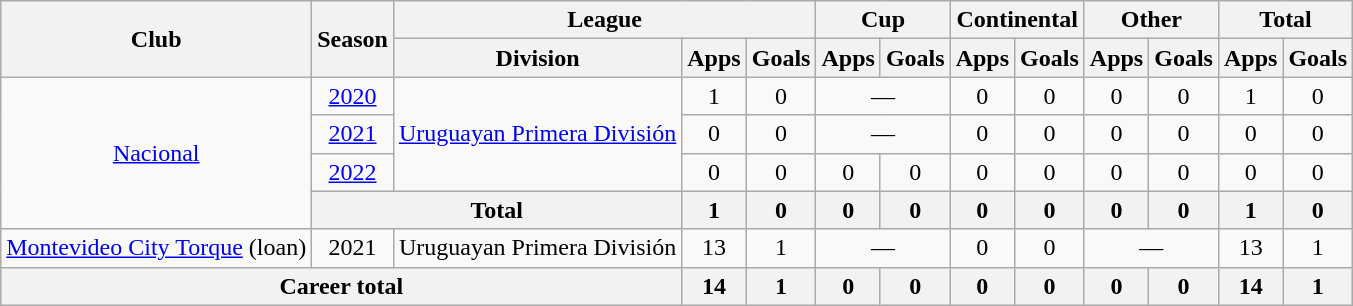<table class="wikitable" style="text-align: center">
<tr>
<th rowspan="2">Club</th>
<th rowspan="2">Season</th>
<th colspan="3">League</th>
<th colspan="2">Cup</th>
<th colspan="2">Continental</th>
<th colspan="2">Other</th>
<th colspan="2">Total</th>
</tr>
<tr>
<th>Division</th>
<th>Apps</th>
<th>Goals</th>
<th>Apps</th>
<th>Goals</th>
<th>Apps</th>
<th>Goals</th>
<th>Apps</th>
<th>Goals</th>
<th>Apps</th>
<th>Goals</th>
</tr>
<tr>
<td rowspan="4"><a href='#'>Nacional</a></td>
<td><a href='#'>2020</a></td>
<td rowspan="3"><a href='#'>Uruguayan Primera División</a></td>
<td>1</td>
<td>0</td>
<td colspan="2">—</td>
<td>0</td>
<td>0</td>
<td>0</td>
<td>0</td>
<td>1</td>
<td>0</td>
</tr>
<tr>
<td><a href='#'>2021</a></td>
<td>0</td>
<td>0</td>
<td colspan="2">—</td>
<td>0</td>
<td>0</td>
<td>0</td>
<td>0</td>
<td>0</td>
<td>0</td>
</tr>
<tr>
<td><a href='#'>2022</a></td>
<td>0</td>
<td>0</td>
<td>0</td>
<td>0</td>
<td>0</td>
<td>0</td>
<td>0</td>
<td>0</td>
<td>0</td>
<td>0</td>
</tr>
<tr>
<th colspan="2">Total</th>
<th>1</th>
<th>0</th>
<th>0</th>
<th>0</th>
<th>0</th>
<th>0</th>
<th>0</th>
<th>0</th>
<th>1</th>
<th>0</th>
</tr>
<tr>
<td><a href='#'>Montevideo City Torque</a> (loan)</td>
<td>2021</td>
<td>Uruguayan Primera División</td>
<td>13</td>
<td>1</td>
<td colspan="2">—</td>
<td>0</td>
<td>0</td>
<td colspan="2">—</td>
<td>13</td>
<td>1</td>
</tr>
<tr>
<th colspan="3">Career total</th>
<th>14</th>
<th>1</th>
<th>0</th>
<th>0</th>
<th>0</th>
<th>0</th>
<th>0</th>
<th>0</th>
<th>14</th>
<th>1</th>
</tr>
</table>
